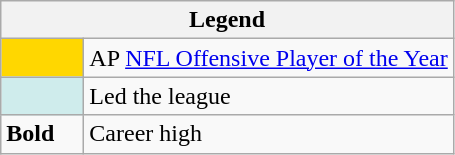<table class="wikitable">
<tr>
<th colspan="2">Legend</th>
</tr>
<tr>
<td style="background:#ffd700; width:3em;"></td>
<td>AP <a href='#'>NFL Offensive Player of the Year</a></td>
</tr>
<tr>
<td style="background:#cfecec; width:3em;"></td>
<td>Led the league</td>
</tr>
<tr>
<td><strong>Bold</strong></td>
<td>Career high</td>
</tr>
</table>
